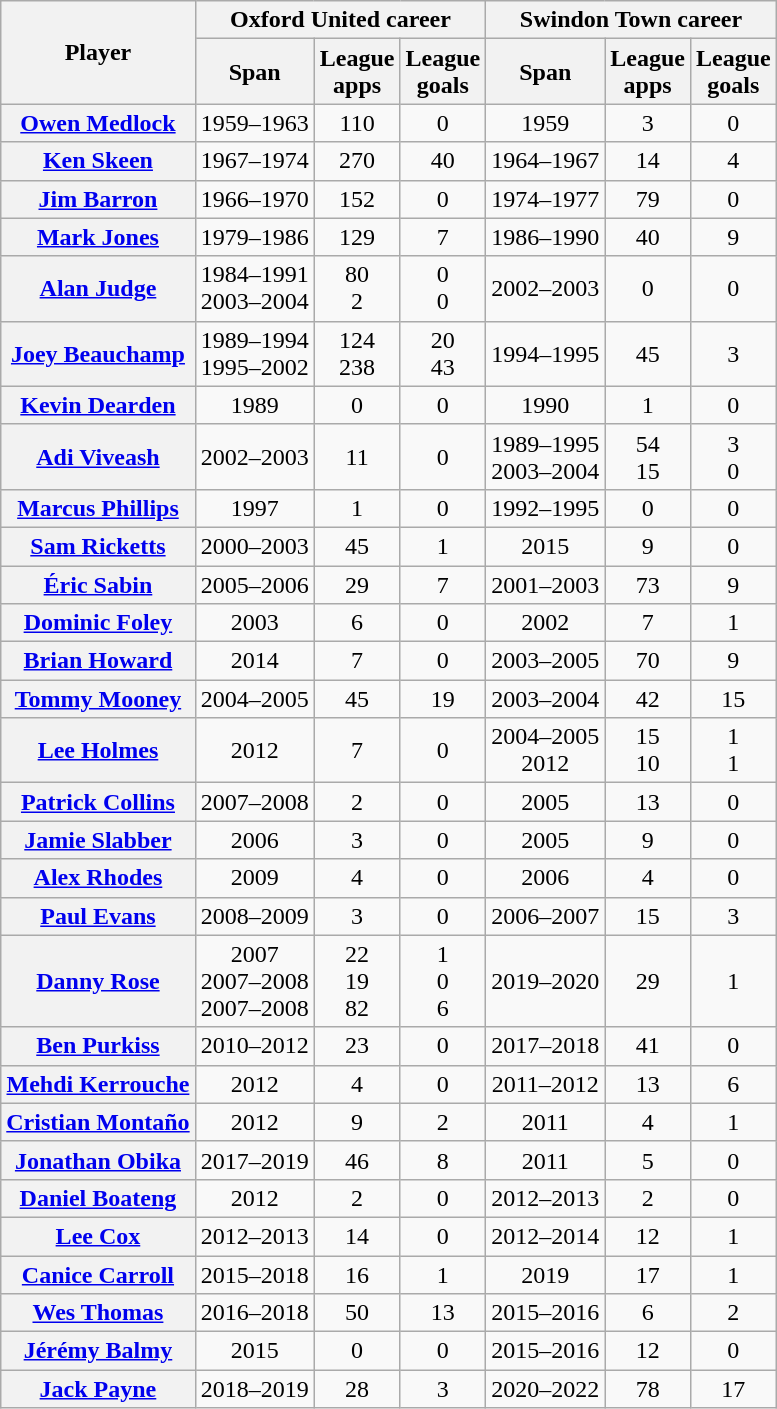<table class="wikitable plainrowheaders" style="text-align:center">
<tr>
<th rowspan="2" scope="col">Player</th>
<th colspan="3" scope="col">Oxford United career</th>
<th colspan="3" scope="col">Swindon Town career</th>
</tr>
<tr>
<th scope="col">Span</th>
<th scope="col">League<br>apps</th>
<th scope="col">League<br>goals</th>
<th scope="col">Span</th>
<th scope="col">League<br>apps</th>
<th scope="col">League<br>goals</th>
</tr>
<tr>
<th scope="row" align="left"> <a href='#'>Owen Medlock</a></th>
<td>1959–1963</td>
<td>110</td>
<td>0</td>
<td>1959</td>
<td>3</td>
<td>0</td>
</tr>
<tr>
<th scope="row" align="left"> <a href='#'>Ken Skeen</a></th>
<td>1967–1974</td>
<td>270</td>
<td>40</td>
<td>1964–1967</td>
<td>14</td>
<td>4</td>
</tr>
<tr>
<th scope="row" align="left"> <a href='#'>Jim Barron</a></th>
<td>1966–1970</td>
<td>152</td>
<td>0</td>
<td>1974–1977</td>
<td>79</td>
<td>0</td>
</tr>
<tr>
<th scope="row" align="left"> <a href='#'>Mark Jones</a></th>
<td>1979–1986</td>
<td>129</td>
<td>7</td>
<td>1986–1990</td>
<td>40</td>
<td>9</td>
</tr>
<tr>
<th scope="row" align="left"> <a href='#'>Alan Judge</a></th>
<td>1984–1991<br>2003–2004</td>
<td>80<br>2</td>
<td>0<br>0</td>
<td>2002–2003</td>
<td>0</td>
<td>0</td>
</tr>
<tr>
<th scope="row" align="left"> <a href='#'>Joey Beauchamp</a></th>
<td>1989–1994<br>1995–2002</td>
<td>124<br>238</td>
<td>20<br>43</td>
<td>1994–1995</td>
<td>45</td>
<td>3</td>
</tr>
<tr>
<th scope="row" align="left"> <a href='#'>Kevin Dearden</a></th>
<td>1989</td>
<td>0</td>
<td>0</td>
<td>1990</td>
<td>1</td>
<td>0</td>
</tr>
<tr>
<th scope="row" align="left"> <a href='#'>Adi Viveash</a></th>
<td>2002–2003</td>
<td>11</td>
<td>0</td>
<td>1989–1995<br>2003–2004</td>
<td>54<br>15</td>
<td>3<br>0</td>
</tr>
<tr>
<th scope="row" align="left"> <a href='#'>Marcus Phillips</a></th>
<td>1997</td>
<td>1</td>
<td>0</td>
<td>1992–1995</td>
<td>0</td>
<td>0</td>
</tr>
<tr>
<th scope="row" align="left"> <a href='#'>Sam Ricketts</a></th>
<td>2000–2003</td>
<td>45</td>
<td>1</td>
<td>2015</td>
<td>9</td>
<td>0</td>
</tr>
<tr>
<th scope="row" align="left"> <a href='#'>Éric Sabin</a></th>
<td>2005–2006</td>
<td>29</td>
<td>7</td>
<td>2001–2003</td>
<td>73</td>
<td>9</td>
</tr>
<tr>
<th scope="row" align="left"> <a href='#'>Dominic Foley</a></th>
<td>2003</td>
<td>6</td>
<td>0</td>
<td>2002</td>
<td>7</td>
<td>1</td>
</tr>
<tr>
<th scope="row" align="left"> <a href='#'>Brian Howard</a></th>
<td>2014</td>
<td>7</td>
<td>0</td>
<td>2003–2005</td>
<td>70</td>
<td>9</td>
</tr>
<tr>
<th scope="row" align="left"> <a href='#'>Tommy Mooney</a></th>
<td>2004–2005</td>
<td>45</td>
<td>19</td>
<td>2003–2004</td>
<td>42</td>
<td>15</td>
</tr>
<tr>
<th scope="row" align="left"> <a href='#'>Lee Holmes</a></th>
<td>2012</td>
<td>7</td>
<td>0</td>
<td>2004–2005<br>2012</td>
<td>15<br>10</td>
<td>1<br>1</td>
</tr>
<tr>
<th scope="row" align="left"> <a href='#'>Patrick Collins</a></th>
<td>2007–2008</td>
<td>2</td>
<td>0</td>
<td>2005</td>
<td>13</td>
<td>0</td>
</tr>
<tr>
<th scope="row" align="left"> <a href='#'>Jamie Slabber</a></th>
<td>2006</td>
<td>3</td>
<td>0</td>
<td>2005</td>
<td>9</td>
<td>0</td>
</tr>
<tr>
<th scope="row" align="left"> <a href='#'>Alex Rhodes</a></th>
<td>2009</td>
<td>4</td>
<td>0</td>
<td>2006</td>
<td>4</td>
<td>0</td>
</tr>
<tr>
<th scope="row" align="left"> <a href='#'>Paul Evans</a></th>
<td>2008–2009</td>
<td>3</td>
<td>0</td>
<td>2006–2007</td>
<td>15</td>
<td>3</td>
</tr>
<tr>
<th scope="row" align="left"> <a href='#'>Danny Rose</a></th>
<td>2007<br>2007–2008<br>2007–2008</td>
<td>22<br>19<br>82</td>
<td>1<br>0<br>6</td>
<td>2019–2020</td>
<td>29</td>
<td>1</td>
</tr>
<tr>
<th scope="row" align="left"> <a href='#'>Ben Purkiss</a></th>
<td>2010–2012</td>
<td>23</td>
<td>0</td>
<td>2017–2018</td>
<td>41</td>
<td>0</td>
</tr>
<tr>
<th scope="row" align="left"> <a href='#'>Mehdi Kerrouche</a></th>
<td>2012</td>
<td>4</td>
<td>0</td>
<td>2011–2012</td>
<td>13</td>
<td>6</td>
</tr>
<tr>
<th scope="row" align="left"> <a href='#'>Cristian Montaño</a></th>
<td>2012</td>
<td>9</td>
<td>2</td>
<td>2011</td>
<td>4</td>
<td>1</td>
</tr>
<tr>
<th scope="row" align="left"> <a href='#'>Jonathan Obika</a></th>
<td>2017–2019</td>
<td>46</td>
<td>8</td>
<td>2011</td>
<td>5</td>
<td>0</td>
</tr>
<tr>
<th scope="row" align="left"> <a href='#'>Daniel Boateng</a></th>
<td>2012</td>
<td>2</td>
<td>0</td>
<td>2012–2013</td>
<td>2</td>
<td>0</td>
</tr>
<tr>
<th scope="row" align="left"> <a href='#'>Lee Cox</a></th>
<td>2012–2013</td>
<td>14</td>
<td>0</td>
<td>2012–2014</td>
<td>12</td>
<td>1</td>
</tr>
<tr>
<th scope="row" align="left"> <a href='#'>Canice Carroll</a></th>
<td>2015–2018</td>
<td>16</td>
<td>1</td>
<td>2019</td>
<td>17</td>
<td>1</td>
</tr>
<tr>
<th scope="row" align="left"> <a href='#'>Wes Thomas</a></th>
<td>2016–2018</td>
<td>50</td>
<td>13</td>
<td>2015–2016</td>
<td>6</td>
<td>2</td>
</tr>
<tr>
<th scope="row" align="left"> <a href='#'>Jérémy Balmy</a></th>
<td>2015</td>
<td>0</td>
<td>0</td>
<td>2015–2016</td>
<td>12</td>
<td>0</td>
</tr>
<tr>
<th scope="row" align="left"> <a href='#'>Jack Payne</a></th>
<td>2018–2019</td>
<td>28</td>
<td>3</td>
<td>2020–2022</td>
<td>78</td>
<td>17</td>
</tr>
</table>
